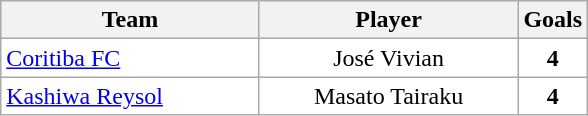<table class="wikitable" style="text-align: center;">
<tr>
<th width=165>Team</th>
<th width=165>Player</th>
<th width=20>Goals</th>
</tr>
<tr bgcolor= #FFFFFF>
<td align=left> <a href='#'>Coritiba FC</a></td>
<td>José Vivian</td>
<td><strong>4</strong></td>
</tr>
<tr bgcolor= #FFFFFF>
<td align=left> <a href='#'>Kashiwa Reysol</a></td>
<td>Masato Tairaku</td>
<td><strong>4</strong></td>
</tr>
</table>
